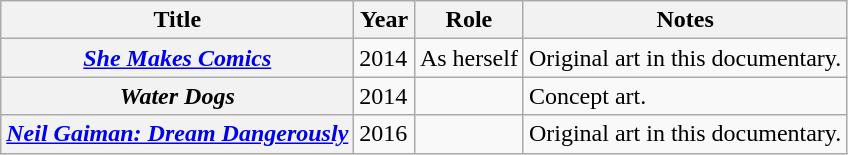<table class="wikitable plainrowheaders sortable">
<tr>
<th rowspan="2">Title</th>
<th rowspan="2" width="33">Year</th>
<th rowspan="2">Role</th>
<th rowspan="2">Notes</th>
</tr>
<tr>
</tr>
<tr>
<th scope="row"><em><a href='#'>She Makes Comics</a></em></th>
<td>2014</td>
<td>As herself</td>
<td>Original art in this documentary.</td>
</tr>
<tr>
<th scope="row"><em>Water Dogs</em></th>
<td>2014</td>
<td></td>
<td>Concept art.</td>
</tr>
<tr>
<th scope="row"><em><a href='#'>Neil Gaiman: Dream Dangerously</a></em></th>
<td>2016</td>
<td></td>
<td>Original art in this documentary.</td>
</tr>
</table>
